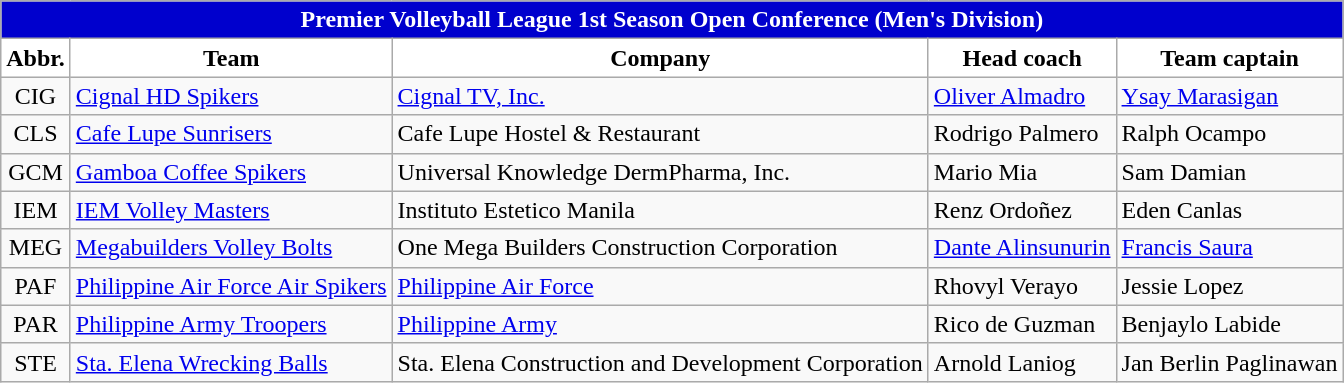<table class="wikitable" style="text-align:left">
<tr>
<th style="background:#0000CD;color:white;" colspan=6>Premier Volleyball League 1st Season Open Conference (Men's Division)</th>
</tr>
<tr>
<th style="background:white">Abbr.</th>
<th style="background:white">Team</th>
<th style="background:white">Company</th>
<th style="background:white">Head coach</th>
<th style="background:white">Team captain</th>
</tr>
<tr>
<td style="text-align:center">CIG</td>
<td><a href='#'>Cignal HD Spikers</a></td>
<td><a href='#'>Cignal TV, Inc.</a></td>
<td><a href='#'>Oliver Almadro</a></td>
<td><a href='#'>Ysay Marasigan</a></td>
</tr>
<tr>
<td style="text-align:center">CLS</td>
<td><a href='#'>Cafe Lupe Sunrisers</a></td>
<td>Cafe Lupe Hostel & Restaurant</td>
<td>Rodrigo Palmero</td>
<td>Ralph Ocampo</td>
</tr>
<tr>
<td style="text-align:center">GCM</td>
<td><a href='#'>Gamboa Coffee Spikers</a></td>
<td>Universal Knowledge DermPharma, Inc.</td>
<td>Mario Mia</td>
<td>Sam Damian</td>
</tr>
<tr>
<td style="text-align:center">IEM</td>
<td><a href='#'>IEM Volley Masters</a></td>
<td>Instituto Estetico Manila</td>
<td>Renz Ordoñez</td>
<td>Eden Canlas</td>
</tr>
<tr>
<td style="text-align:center">MEG</td>
<td><a href='#'>Megabuilders Volley Bolts</a></td>
<td>One Mega Builders Construction Corporation</td>
<td><a href='#'>Dante Alinsunurin</a></td>
<td><a href='#'>Francis Saura</a></td>
</tr>
<tr>
<td style="text-align:center">PAF</td>
<td><a href='#'>Philippine Air Force Air Spikers</a></td>
<td><a href='#'>Philippine Air Force</a></td>
<td>Rhovyl Verayo</td>
<td>Jessie Lopez</td>
</tr>
<tr>
<td style="text-align:center">PAR</td>
<td><a href='#'>Philippine Army Troopers</a></td>
<td><a href='#'>Philippine Army</a></td>
<td>Rico de Guzman</td>
<td>Benjaylo Labide</td>
</tr>
<tr>
<td style="text-align:center">STE</td>
<td><a href='#'>Sta. Elena Wrecking Balls</a></td>
<td>Sta. Elena Construction and Development Corporation</td>
<td>Arnold Laniog</td>
<td>Jan Berlin Paglinawan</td>
</tr>
</table>
